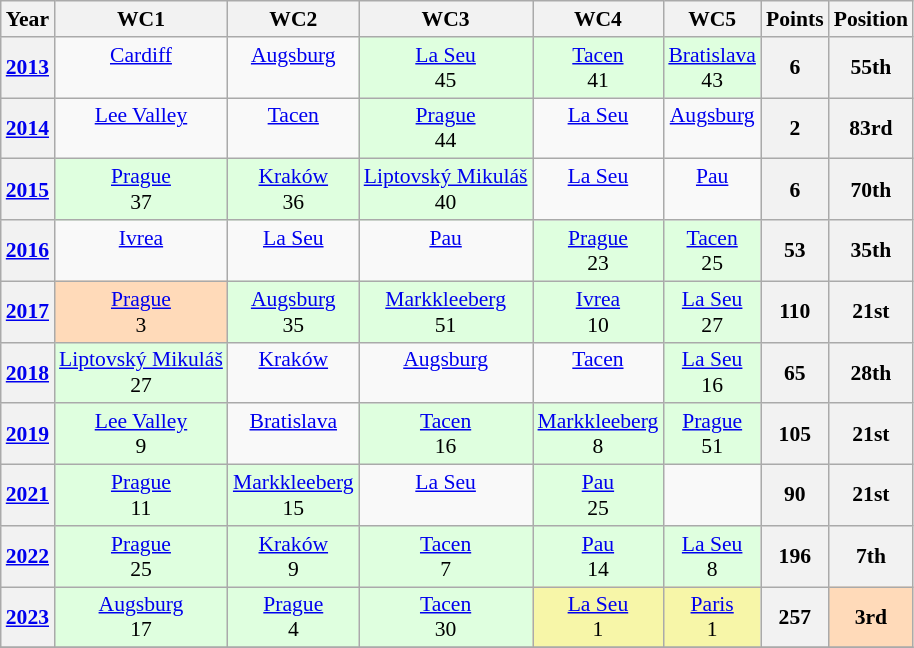<table class="wikitable" style="font-size: 90%; text-align: center">
<tr>
<th>Year</th>
<th>WC1</th>
<th>WC2</th>
<th>WC3</th>
<th>WC4</th>
<th>WC5</th>
<th>Points</th>
<th>Position</th>
</tr>
<tr>
<th><a href='#'>2013</a></th>
<td><a href='#'>Cardiff</a> <br> </td>
<td><a href='#'>Augsburg</a> <br> </td>
<td style="background:#DFFFDF;"><a href='#'>La Seu</a> <br>45</td>
<td style="background:#DFFFDF;"><a href='#'>Tacen</a> <br>41</td>
<td style="background:#DFFFDF;"><a href='#'>Bratislava</a> <br>43</td>
<th><strong>6</strong></th>
<th><strong>55th</strong></th>
</tr>
<tr>
<th><a href='#'>2014</a></th>
<td><a href='#'>Lee Valley</a> <br> </td>
<td><a href='#'>Tacen</a> <br> </td>
<td style="background:#DFFFDF;"><a href='#'>Prague</a> <br>44</td>
<td><a href='#'>La Seu</a> <br> </td>
<td><a href='#'>Augsburg</a> <br> </td>
<th><strong>2</strong></th>
<th><strong>83rd</strong></th>
</tr>
<tr>
<th><a href='#'>2015</a></th>
<td style="background:#DFFFDF;"><a href='#'>Prague</a> <br>37</td>
<td style="background:#DFFFDF;"><a href='#'>Kraków</a> <br>36</td>
<td style="background:#DFFFDF;"><a href='#'>Liptovský Mikuláš</a> <br>40</td>
<td><a href='#'>La Seu</a> <br> </td>
<td><a href='#'>Pau</a> <br> </td>
<th><strong>6</strong></th>
<th><strong>70th</strong></th>
</tr>
<tr>
<th><a href='#'>2016</a></th>
<td><a href='#'>Ivrea</a> <br> </td>
<td><a href='#'>La Seu</a> <br> </td>
<td><a href='#'>Pau</a> <br> </td>
<td style="background:#DFFFDF;"><a href='#'>Prague</a> <br>23</td>
<td style="background:#DFFFDF;"><a href='#'>Tacen</a> <br>25</td>
<th><strong>53</strong></th>
<th><strong>35th</strong></th>
</tr>
<tr>
<th><a href='#'>2017</a></th>
<td style="background:#FFDAB9;"><a href='#'>Prague</a> <br>3</td>
<td style="background:#DFFFDF;"><a href='#'>Augsburg</a> <br>35</td>
<td style="background:#DFFFDF;"><a href='#'>Markkleeberg</a><br>51</td>
<td style="background:#DFFFDF;"><a href='#'>Ivrea</a> <br>10</td>
<td style="background:#DFFFDF;"><a href='#'>La Seu</a> <br>27</td>
<th><strong>110</strong></th>
<th><strong>21st</strong></th>
</tr>
<tr>
<th><a href='#'>2018</a></th>
<td style="background:#DFFFDF;"><a href='#'>Liptovský Mikuláš</a> <br>27</td>
<td><a href='#'>Kraków</a> <br> </td>
<td><a href='#'>Augsburg</a> <br> </td>
<td><a href='#'>Tacen</a> <br> </td>
<td style="background:#DFFFDF;"><a href='#'>La Seu</a> <br>16</td>
<th><strong>65</strong></th>
<th><strong>28th</strong></th>
</tr>
<tr>
<th><a href='#'>2019</a></th>
<td style="background:#DFFFDF;"><a href='#'>Lee Valley</a> <br>9</td>
<td><a href='#'>Bratislava</a> <br> </td>
<td style="background:#DFFFDF;"><a href='#'>Tacen</a> <br>16</td>
<td style="background:#DFFFDF;"><a href='#'>Markkleeberg</a><br>8</td>
<td style="background:#DFFFDF;"><a href='#'>Prague</a> <br>51</td>
<th><strong>105</strong></th>
<th><strong>21st</strong></th>
</tr>
<tr>
<th><a href='#'>2021</a></th>
<td style="background:#DFFFDF;"><a href='#'>Prague</a> <br>11</td>
<td style="background:#DFFFDF;"><a href='#'>Markkleeberg</a><br>15</td>
<td><a href='#'>La Seu</a> <br> </td>
<td style="background:#DFFFDF;"><a href='#'>Pau</a> <br>25</td>
<td></td>
<th>90</th>
<th>21st</th>
</tr>
<tr>
<th><a href='#'>2022</a></th>
<td style="background:#DFFFDF;"><a href='#'>Prague</a> <br>25</td>
<td style="background:#DFFFDF;"><a href='#'>Kraków</a> <br>9</td>
<td style="background:#DFFFDF;"><a href='#'>Tacen</a> <br>7</td>
<td style="background:#DFFFDF;"><a href='#'>Pau</a> <br>14</td>
<td style="background:#DFFFDF;"><a href='#'>La Seu</a> <br>8</td>
<th>196</th>
<th>7th</th>
</tr>
<tr>
<th><a href='#'>2023</a></th>
<td style="background:#DFFFDF;"><a href='#'>Augsburg</a> <br>17</td>
<td style="background:#DFFFDF;"><a href='#'>Prague</a> <br>4</td>
<td style="background:#DFFFDF;"><a href='#'>Tacen</a> <br>30</td>
<td style="background:#F7F6A8;"><a href='#'>La Seu</a> <br>1</td>
<td style="background:#F7F6A8;"><a href='#'>Paris</a> <br>1</td>
<th>257</th>
<th style="background:#FFDAB9;">3rd</th>
</tr>
<tr>
</tr>
</table>
